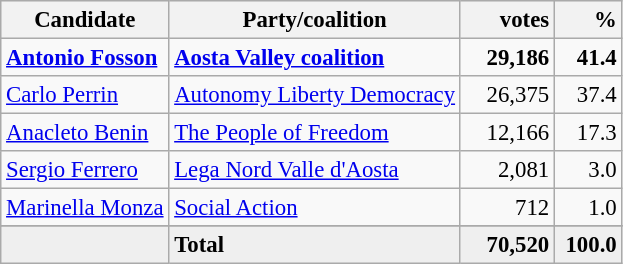<table class="wikitable" style="font-size:95%">
<tr bgcolor="EFEFEF">
<th>Candidate</th>
<th>Party/coalition</th>
<th>      votes</th>
<th>      %</th>
</tr>
<tr>
<td><strong><a href='#'>Antonio Fosson</a></strong></td>
<td><strong><a href='#'>Aosta Valley coalition</a></strong></td>
<td align=right><strong>29,186</strong></td>
<td align=right><strong>41.4</strong></td>
</tr>
<tr>
<td><a href='#'>Carlo Perrin</a></td>
<td><a href='#'>Autonomy Liberty Democracy</a></td>
<td align=right>26,375</td>
<td align=right>37.4</td>
</tr>
<tr>
<td><a href='#'>Anacleto Benin</a></td>
<td><a href='#'>The People of Freedom</a></td>
<td align=right>12,166</td>
<td align=right>17.3</td>
</tr>
<tr>
<td><a href='#'>Sergio Ferrero</a></td>
<td><a href='#'>Lega Nord Valle d'Aosta</a></td>
<td align=right>2,081</td>
<td align=right>3.0</td>
</tr>
<tr>
<td><a href='#'>Marinella Monza</a></td>
<td><a href='#'>Social Action</a></td>
<td align=right>712</td>
<td align=right>1.0</td>
</tr>
<tr>
</tr>
<tr bgcolor="EFEFEF">
<td></td>
<td><strong>Total</strong></td>
<td align=right><strong>70,520</strong></td>
<td align=right><strong>100.0</strong></td>
</tr>
</table>
